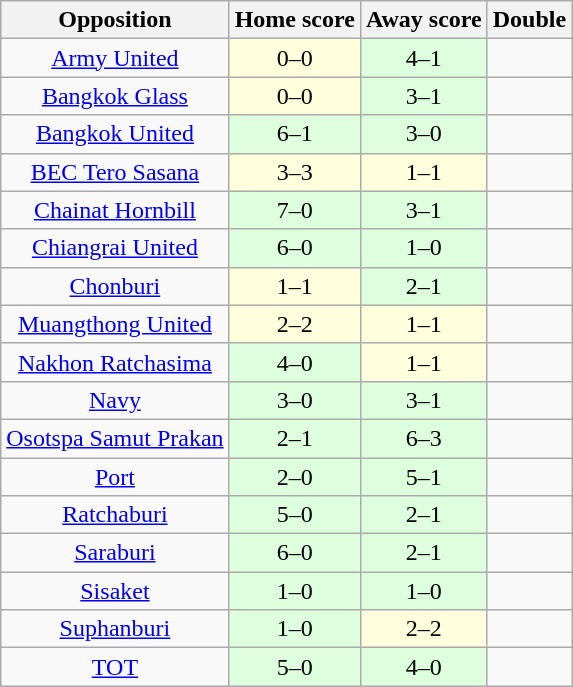<table class="wikitable" style="text-align: center;">
<tr>
<th>Opposition</th>
<th>Home score</th>
<th>Away score</th>
<th>Double</th>
</tr>
<tr>
<td><a href='#'>Army United</a></td>
<td style="background:#ffd;">0–0</td>
<td style="background:#dfd;">4–1</td>
<td></td>
</tr>
<tr>
<td><a href='#'>Bangkok Glass</a></td>
<td style="background:#ffd;">0–0</td>
<td style="background:#dfd;">3–1</td>
<td></td>
</tr>
<tr>
<td><a href='#'>Bangkok United</a></td>
<td style="background:#dfd;">6–1</td>
<td style="background:#dfd;">3–0</td>
<td></td>
</tr>
<tr>
<td><a href='#'>BEC Tero Sasana</a></td>
<td style="background:#ffd;">3–3</td>
<td style="background:#ffd;">1–1</td>
<td></td>
</tr>
<tr>
<td><a href='#'>Chainat Hornbill</a></td>
<td style="background:#dfd;">7–0</td>
<td style="background:#dfd;">3–1</td>
<td></td>
</tr>
<tr>
<td><a href='#'>Chiangrai United</a></td>
<td style="background:#dfd;">6–0</td>
<td style="background:#dfd;">1–0</td>
<td></td>
</tr>
<tr>
<td><a href='#'>Chonburi</a></td>
<td style="background:#ffd;">1–1</td>
<td style="background:#dfd;">2–1</td>
<td></td>
</tr>
<tr>
<td><a href='#'>Muangthong United</a></td>
<td style="background:#ffd;">2–2</td>
<td style="background:#ffd;">1–1</td>
<td></td>
</tr>
<tr>
<td><a href='#'>Nakhon Ratchasima</a></td>
<td style="background:#dfd;">4–0</td>
<td style="background:#ffd;">1–1</td>
<td></td>
</tr>
<tr>
<td><a href='#'>Navy</a></td>
<td style="background:#dfd;">3–0</td>
<td style="background:#dfd;">3–1</td>
<td></td>
</tr>
<tr>
<td><a href='#'>Osotspa Samut Prakan</a></td>
<td style="background:#dfd;">2–1</td>
<td style="background:#dfd;">6–3</td>
<td></td>
</tr>
<tr>
<td><a href='#'>Port</a></td>
<td style="background:#dfd;">2–0</td>
<td style="background:#dfd;">5–1</td>
<td></td>
</tr>
<tr>
<td><a href='#'>Ratchaburi</a></td>
<td style="background:#dfd;">5–0</td>
<td style="background:#dfd;">2–1</td>
<td></td>
</tr>
<tr>
<td><a href='#'>Saraburi</a></td>
<td style="background:#dfd;">6–0</td>
<td style="background:#dfd;">2–1</td>
<td></td>
</tr>
<tr>
<td><a href='#'>Sisaket</a></td>
<td style="background:#dfd;">1–0</td>
<td style="background:#dfd;">1–0</td>
<td></td>
</tr>
<tr>
<td><a href='#'>Suphanburi</a></td>
<td style="background:#dfd;">1–0</td>
<td style="background:#ffd;">2–2</td>
<td></td>
</tr>
<tr>
<td><a href='#'>TOT</a></td>
<td style="background:#dfd;">5–0</td>
<td style="background:#dfd;">4–0</td>
<td></td>
</tr>
</table>
